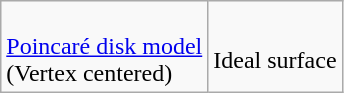<table class=wikitable>
<tr>
<td><br><a href='#'>Poincaré disk model</a><br>(Vertex centered)</td>
<td><br>Ideal surface</td>
</tr>
</table>
